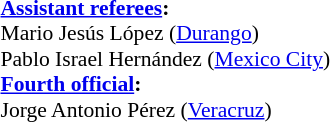<table width=100% style="font-size:90%">
<tr>
<td><br><strong><a href='#'>Assistant referees</a>:</strong>
<br>Mario Jesús López (<a href='#'>Durango</a>)
<br>Pablo Israel Hernández (<a href='#'>Mexico City</a>)
<br><strong><a href='#'>Fourth official</a>:</strong>
<br> Jorge Antonio Pérez (<a href='#'>Veracruz</a>)</td>
</tr>
</table>
